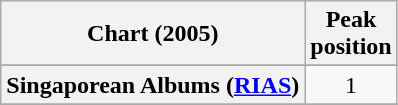<table class="wikitable sortable plainrowheaders" style="text-align:center">
<tr>
<th scope="col">Chart (2005)</th>
<th scope="col">Peak<br>position</th>
</tr>
<tr>
</tr>
<tr>
</tr>
<tr>
</tr>
<tr>
</tr>
<tr>
</tr>
<tr>
</tr>
<tr>
</tr>
<tr>
</tr>
<tr>
</tr>
<tr>
</tr>
<tr>
<th scope="row">Singaporean Albums (<a href='#'>RIAS</a>)</th>
<td>1</td>
</tr>
<tr>
</tr>
<tr>
</tr>
<tr>
</tr>
<tr>
</tr>
<tr>
</tr>
</table>
